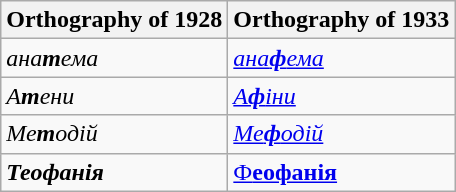<table class="wikitable">
<tr>
<th>Orthography of 1928</th>
<th>Orthography of 1933</th>
</tr>
<tr>
<td><em>ана<strong>т</strong>ема</em></td>
<td><em><a href='#'>ана<strong>ф</strong>ема</a></em></td>
</tr>
<tr>
<td><em>А<strong>т</strong>ени</em></td>
<td><em><a href='#'>А<strong>ф</strong>іни</a></em></td>
</tr>
<tr>
<td><em>Ме<strong>т</strong>одій</em></td>
<td><em><a href='#'>Ме<strong>ф</strong>одій</a></em></td>
</tr>
<tr>
<td><strong><em>Т<strong>еофанія<em></td>
<td></em><a href='#'></strong>Ф<strong>еофанія</a><em></td>
</tr>
</table>
